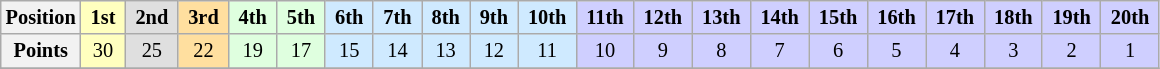<table class="wikitable" style="font-size:85%; text-align:center">
<tr>
<th>Position</th>
<td style="background:#FFFFBF;"> <strong>1st</strong> </td>
<td style="background:#DFDFDF;"> <strong>2nd</strong> </td>
<td style="background:#FFDF9F;"> <strong>3rd</strong> </td>
<td style="background:#DFFFDF;"> <strong>4th</strong> </td>
<td style="background:#DFFFDF;"> <strong>5th</strong> </td>
<td style="background:#CFEAFF;"> <strong>6th</strong> </td>
<td style="background:#CFEAFF;"> <strong>7th</strong> </td>
<td style="background:#CFEAFF;"> <strong>8th</strong> </td>
<td style="background:#CFEAFF;"> <strong>9th</strong> </td>
<td style="background:#CFEAFF;"> <strong>10th</strong> </td>
<td style="background:#CFCFFF;"> <strong>11th</strong> </td>
<td style="background:#CFCFFF;"> <strong>12th</strong> </td>
<td style="background:#CFCFFF;"> <strong>13th</strong> </td>
<td style="background:#CFCFFF;"> <strong>14th</strong> </td>
<td style="background:#CFCFFF;"> <strong>15th</strong> </td>
<td style="background:#CFCFFF;"> <strong>16th</strong> </td>
<td style="background:#CFCFFF;"> <strong>17th</strong> </td>
<td style="background:#CFCFFF;"> <strong>18th</strong> </td>
<td style="background:#CFCFFF;"> <strong>19th</strong> </td>
<td style="background:#CFCFFF;"> <strong>20th</strong> </td>
</tr>
<tr>
<th>Points</th>
<td style="background:#FFFFBF;">30</td>
<td style="background:#DFDFDF;">25</td>
<td style="background:#FFDF9F;">22</td>
<td style="background:#DFFFDF;">19</td>
<td style="background:#DFFFDF;">17</td>
<td style="background:#CFEAFF;">15</td>
<td style="background:#CFEAFF;">14</td>
<td style="background:#CFEAFF;">13</td>
<td style="background:#CFEAFF;">12</td>
<td style="background:#CFEAFF;">11</td>
<td style="background:#CFCFFF;">10</td>
<td style="background:#CFCFFF;">9</td>
<td style="background:#CFCFFF;">8</td>
<td style="background:#CFCFFF;">7</td>
<td style="background:#CFCFFF;">6</td>
<td style="background:#CFCFFF;">5</td>
<td style="background:#CFCFFF;">4</td>
<td style="background:#CFCFFF;">3</td>
<td style="background:#CFCFFF;">2</td>
<td style="background:#CFCFFF;">1</td>
</tr>
<tr>
</tr>
</table>
